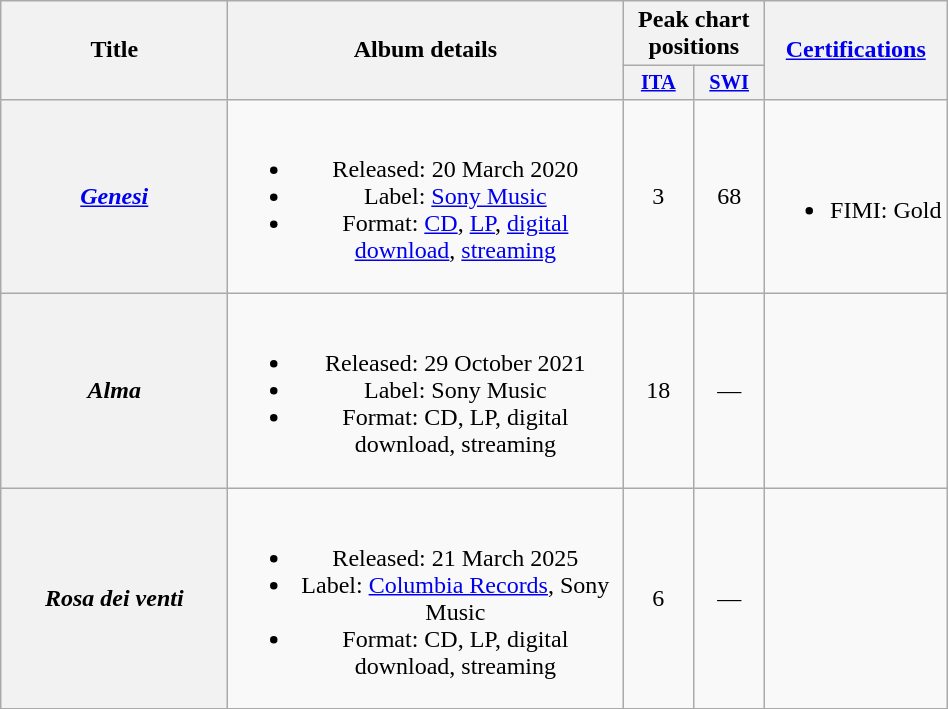<table class="wikitable plainrowheaders" style="text-align:center;">
<tr>
<th scope="col" rowspan="2" style="width:9em;">Title</th>
<th scope="col" rowspan="2" style="width:16em;">Album details</th>
<th scope="col" colspan="2">Peak chart positions</th>
<th scope="col" rowspan="2"><a href='#'>Certifications</a></th>
</tr>
<tr>
<th scope="col" style="width:3em;font-size:85%;"><a href='#'>ITA</a><br></th>
<th scope="col" style="width:3em;font-size:85%;"><a href='#'>SWI</a><br></th>
</tr>
<tr>
<th scope="row"><em><a href='#'>Genesi</a></em></th>
<td><br><ul><li>Released: 20 March 2020</li><li>Label: <a href='#'>Sony Music</a></li><li>Format: <a href='#'>CD</a>, <a href='#'>LP</a>, <a href='#'>digital download</a>, <a href='#'>streaming</a></li></ul></td>
<td>3</td>
<td>68</td>
<td><br><ul><li>FIMI: Gold</li></ul></td>
</tr>
<tr>
<th scope="row"><em>Alma</em></th>
<td><br><ul><li>Released: 29 October 2021</li><li>Label: Sony Music</li><li>Format: CD, LP, digital download, streaming</li></ul></td>
<td>18</td>
<td>—</td>
<td></td>
</tr>
<tr>
<th scope="row"><em>Rosa dei venti</em></th>
<td><br><ul><li>Released: 21 March 2025</li><li>Label: <a href='#'>Columbia Records</a>, Sony Music</li><li>Format: CD, LP, digital download, streaming</li></ul></td>
<td>6</td>
<td>—</td>
<td></td>
</tr>
<tr>
</tr>
</table>
